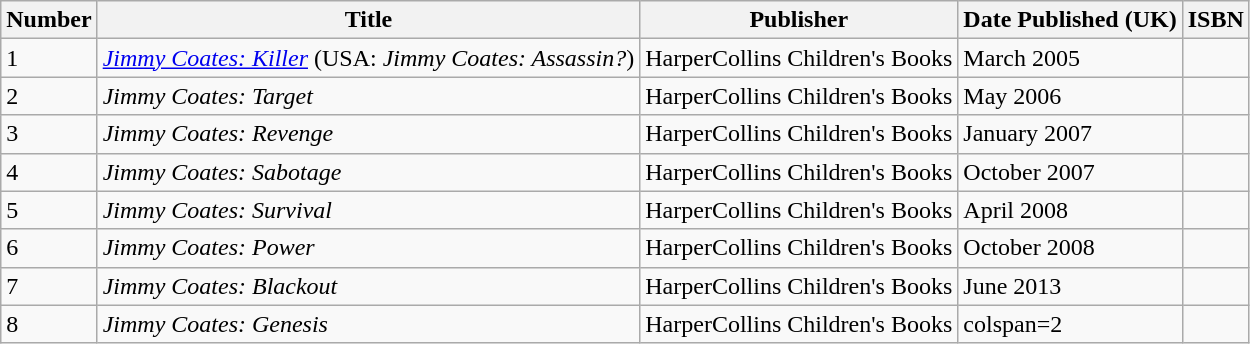<table class="wikitable" border="1">
<tr>
<th>Number</th>
<th>Title</th>
<th>Publisher</th>
<th>Date Published (UK)</th>
<th>ISBN</th>
</tr>
<tr>
<td>1</td>
<td><em><a href='#'>Jimmy Coates: Killer</a></em> (USA: <em>Jimmy Coates: Assassin?</em>)</td>
<td>HarperCollins Children's Books</td>
<td>March 2005</td>
<td></td>
</tr>
<tr>
<td>2</td>
<td><em>Jimmy Coates: Target</em></td>
<td>HarperCollins Children's Books</td>
<td>May 2006</td>
<td></td>
</tr>
<tr>
<td>3</td>
<td><em>Jimmy Coates: Revenge</em></td>
<td>HarperCollins Children's Books</td>
<td>January 2007</td>
<td></td>
</tr>
<tr>
<td>4</td>
<td><em>Jimmy Coates: Sabotage</em></td>
<td>HarperCollins Children's Books</td>
<td>October 2007</td>
<td></td>
</tr>
<tr>
<td>5</td>
<td><em>Jimmy Coates: Survival</em></td>
<td>HarperCollins Children's Books</td>
<td>April 2008</td>
<td></td>
</tr>
<tr>
<td>6</td>
<td><em>Jimmy Coates: Power</em></td>
<td>HarperCollins Children's Books</td>
<td>October 2008</td>
<td></td>
</tr>
<tr>
<td>7</td>
<td><em>Jimmy Coates: Blackout</em></td>
<td>HarperCollins Children's Books</td>
<td>June 2013</td>
<td></td>
</tr>
<tr>
<td>8</td>
<td><em>Jimmy Coates: Genesis</em></td>
<td>HarperCollins Children's Books</td>
<td>colspan=2 </td>
</tr>
</table>
